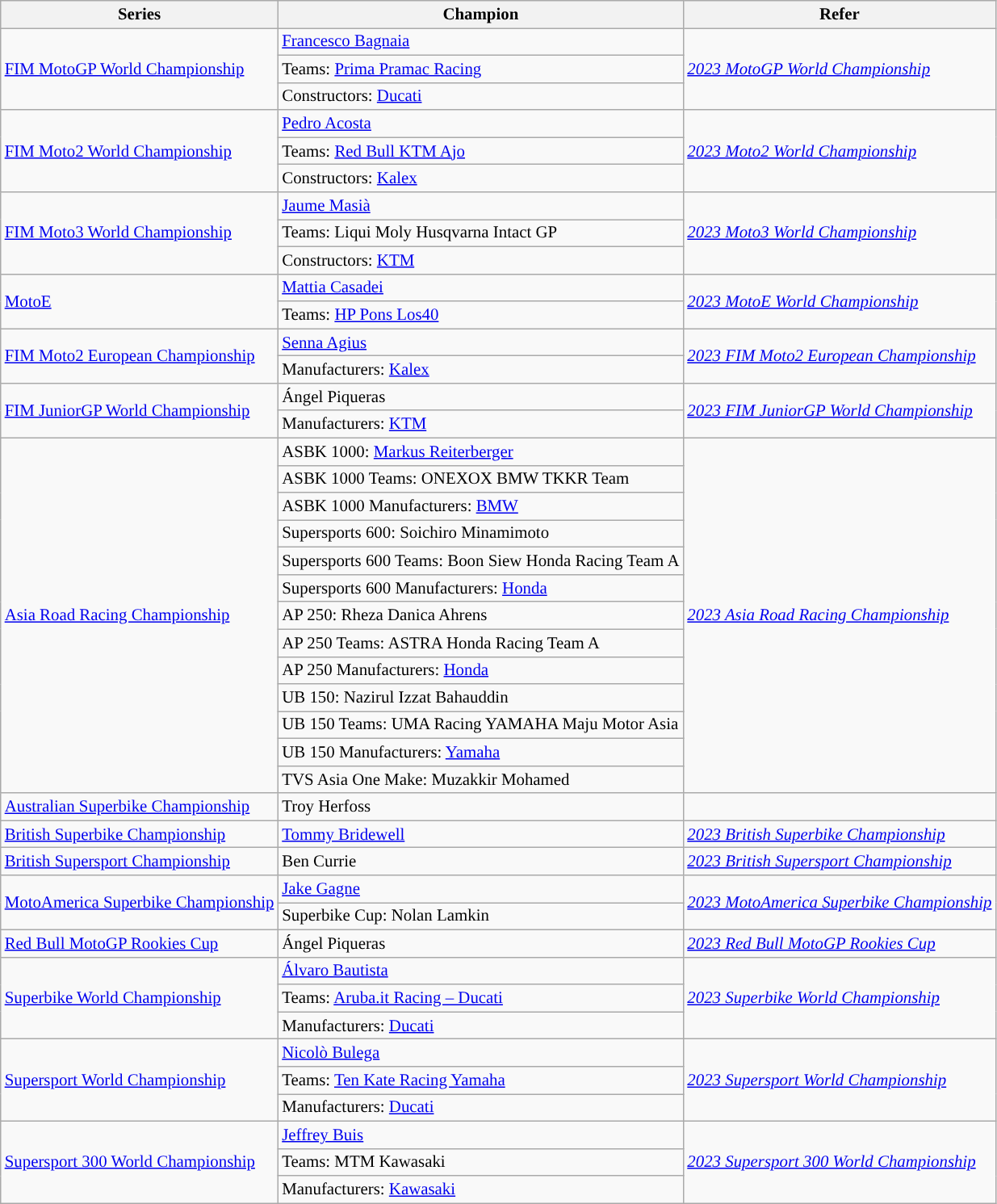<table class="wikitable" style="font-size:87%;">
<tr font-weight:bold">
<th>Series</th>
<th>Champion</th>
<th>Refer</th>
</tr>
<tr>
<td rowspan="3"><a href='#'>FIM MotoGP World Championship</a></td>
<td> <a href='#'>Francesco Bagnaia</a></td>
<td rowspan="3"><em><a href='#'>2023 MotoGP World Championship</a></em></td>
</tr>
<tr>
<td>Teams:  <a href='#'>Prima Pramac Racing</a></td>
</tr>
<tr>
<td>Constructors:  <a href='#'>Ducati</a></td>
</tr>
<tr>
<td rowspan="3"><a href='#'>FIM Moto2 World Championship</a></td>
<td> <a href='#'>Pedro Acosta</a></td>
<td rowspan="3"><em><a href='#'>2023 Moto2 World Championship</a></em></td>
</tr>
<tr>
<td>Teams:  <a href='#'>Red Bull KTM Ajo</a></td>
</tr>
<tr>
<td>Constructors:  <a href='#'>Kalex</a></td>
</tr>
<tr>
<td rowspan="3"><a href='#'>FIM Moto3 World Championship</a></td>
<td> <a href='#'>Jaume Masià</a></td>
<td rowspan="3"><em><a href='#'>2023 Moto3 World Championship</a></em></td>
</tr>
<tr>
<td>Teams:  Liqui Moly Husqvarna Intact GP</td>
</tr>
<tr>
<td>Constructors:  <a href='#'>KTM</a></td>
</tr>
<tr>
<td rowspan="2"><a href='#'>MotoE</a></td>
<td> <a href='#'>Mattia Casadei</a></td>
<td rowspan="2"><em><a href='#'>2023 MotoE World Championship</a></em></td>
</tr>
<tr>
<td>Teams:  <a href='#'>HP Pons Los40</a></td>
</tr>
<tr>
<td rowspan="2"><a href='#'>FIM Moto2 European Championship</a></td>
<td> <a href='#'>Senna Agius</a></td>
<td rowspan="2"><em><a href='#'>2023 FIM Moto2 European Championship</a></em></td>
</tr>
<tr>
<td>Manufacturers:  <a href='#'>Kalex</a></td>
</tr>
<tr>
<td rowspan="2"><a href='#'>FIM JuniorGP World Championship</a></td>
<td> Ángel Piqueras</td>
<td rowspan="2"><em><a href='#'>2023 FIM JuniorGP World Championship</a></em></td>
</tr>
<tr>
<td>Manufacturers:  <a href='#'>KTM</a></td>
</tr>
<tr>
<td rowspan="13"><a href='#'>Asia Road Racing Championship</a></td>
<td>ASBK 1000:  <a href='#'>Markus Reiterberger</a></td>
<td rowspan="13"><em><a href='#'>2023 Asia Road Racing Championship</a></em></td>
</tr>
<tr>
<td>ASBK 1000 Teams:  ONEXOX BMW TKKR Team</td>
</tr>
<tr>
<td>ASBK 1000 Manufacturers:  <a href='#'>BMW</a></td>
</tr>
<tr>
<td>Supersports 600:  Soichiro Minamimoto</td>
</tr>
<tr>
<td>Supersports 600 Teams:  Boon Siew Honda Racing Team A</td>
</tr>
<tr>
<td>Supersports 600 Manufacturers:  <a href='#'>Honda</a></td>
</tr>
<tr>
<td>AP 250:  Rheza Danica Ahrens</td>
</tr>
<tr>
<td>AP 250 Teams:  ASTRA Honda Racing Team A</td>
</tr>
<tr>
<td>AP 250 Manufacturers:  <a href='#'>Honda</a></td>
</tr>
<tr>
<td>UB 150:  Nazirul Izzat Bahauddin</td>
</tr>
<tr>
<td>UB 150 Teams:  UMA Racing YAMAHA Maju Motor Asia</td>
</tr>
<tr>
<td>UB 150 Manufacturers:  <a href='#'>Yamaha</a></td>
</tr>
<tr>
<td>TVS Asia One Make:  Muzakkir Mohamed</td>
</tr>
<tr>
<td><a href='#'>Australian Superbike Championship</a></td>
<td> Troy Herfoss</td>
<td></td>
</tr>
<tr>
<td><a href='#'>British Superbike Championship</a></td>
<td> <a href='#'>Tommy Bridewell</a></td>
<td><em><a href='#'>2023 British Superbike Championship</a></em></td>
</tr>
<tr>
<td><a href='#'>British Supersport Championship</a></td>
<td> Ben Currie</td>
<td><em><a href='#'>2023 British Supersport Championship</a></em></td>
</tr>
<tr>
<td rowspan="2"><a href='#'>MotoAmerica Superbike Championship</a></td>
<td> <a href='#'>Jake Gagne</a></td>
<td rowspan="2"><em><a href='#'>2023 MotoAmerica Superbike Championship</a></em></td>
</tr>
<tr>
<td>Superbike Cup:  Nolan Lamkin</td>
</tr>
<tr>
<td><a href='#'>Red Bull MotoGP Rookies Cup</a></td>
<td> Ángel Piqueras</td>
<td><em><a href='#'>2023 Red Bull MotoGP Rookies Cup</a></em></td>
</tr>
<tr>
<td rowspan="3"><a href='#'>Superbike World Championship</a></td>
<td> <a href='#'>Álvaro Bautista</a></td>
<td rowspan="3"><em><a href='#'>2023 Superbike World Championship</a></em></td>
</tr>
<tr>
<td>Teams:  <a href='#'>Aruba.it Racing – Ducati</a></td>
</tr>
<tr>
<td>Manufacturers:  <a href='#'>Ducati</a></td>
</tr>
<tr>
<td rowspan="3"><a href='#'>Supersport World Championship</a></td>
<td> <a href='#'>Nicolò Bulega</a></td>
<td rowspan="3"><em><a href='#'>2023 Supersport World Championship</a></em></td>
</tr>
<tr>
<td>Teams:  <a href='#'>Ten Kate Racing Yamaha</a></td>
</tr>
<tr>
<td>Manufacturers:  <a href='#'>Ducati</a></td>
</tr>
<tr>
<td rowspan="3"><a href='#'>Supersport 300 World Championship</a></td>
<td> <a href='#'>Jeffrey Buis</a></td>
<td rowspan="3"><em><a href='#'>2023 Supersport 300 World Championship</a></em></td>
</tr>
<tr>
<td>Teams:  MTM Kawasaki</td>
</tr>
<tr>
<td>Manufacturers:  <a href='#'>Kawasaki</a></td>
</tr>
</table>
